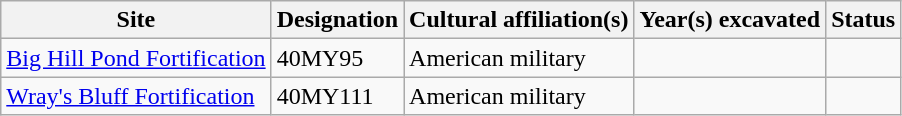<table class="wikitable">
<tr>
<th>Site</th>
<th>Designation</th>
<th>Cultural affiliation(s)</th>
<th>Year(s) excavated</th>
<th>Status</th>
</tr>
<tr>
<td><a href='#'>Big Hill Pond Fortification</a></td>
<td>40MY95</td>
<td>American military</td>
<td></td>
<td></td>
</tr>
<tr>
<td><a href='#'>Wray's Bluff Fortification</a></td>
<td>40MY111</td>
<td>American military</td>
<td></td>
<td></td>
</tr>
</table>
